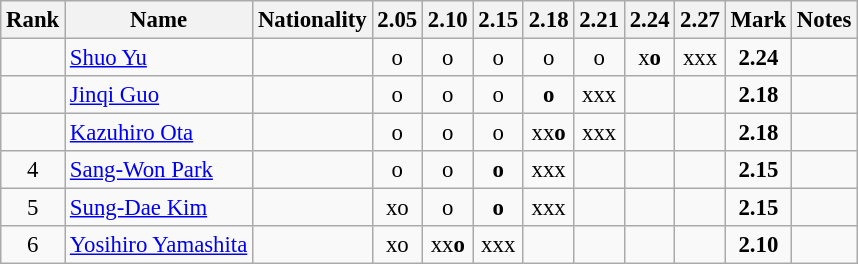<table class="wikitable sortable" style="text-align:center;font-size:95%">
<tr>
<th>Rank</th>
<th>Name</th>
<th>Nationality</th>
<th>2.05</th>
<th>2.10</th>
<th>2.15</th>
<th>2.18</th>
<th>2.21</th>
<th>2.24</th>
<th>2.27</th>
<th>Mark</th>
<th>Notes</th>
</tr>
<tr>
<td></td>
<td align=left><a href='#'>Shuo Yu</a></td>
<td align=left></td>
<td>o</td>
<td>o</td>
<td>o</td>
<td>o</td>
<td>o</td>
<td>x<strong>o</strong></td>
<td>xxx</td>
<td><strong>2.24</strong></td>
<td></td>
</tr>
<tr>
<td></td>
<td align=left><a href='#'>Jinqi Guo</a></td>
<td align=left></td>
<td>o</td>
<td>o</td>
<td>o</td>
<td><strong>o</strong></td>
<td>xxx</td>
<td></td>
<td></td>
<td><strong>2.18</strong></td>
<td></td>
</tr>
<tr>
<td></td>
<td align=left><a href='#'>Kazuhiro Ota</a></td>
<td align=left></td>
<td>o</td>
<td>o</td>
<td>o</td>
<td>xx<strong>o</strong></td>
<td>xxx</td>
<td></td>
<td></td>
<td><strong>2.18</strong></td>
<td></td>
</tr>
<tr>
<td>4</td>
<td align=left><a href='#'>Sang-Won Park</a></td>
<td align=left></td>
<td>o</td>
<td>o</td>
<td><strong>o</strong></td>
<td>xxx</td>
<td></td>
<td></td>
<td></td>
<td><strong>2.15</strong></td>
<td></td>
</tr>
<tr>
<td>5</td>
<td align=left><a href='#'>Sung-Dae Kim</a></td>
<td align=left></td>
<td>xo</td>
<td>o</td>
<td><strong>o</strong></td>
<td>xxx</td>
<td></td>
<td></td>
<td></td>
<td><strong>2.15</strong></td>
<td></td>
</tr>
<tr>
<td>6</td>
<td align=left><a href='#'>Yosihiro Yamashita</a></td>
<td align=left></td>
<td>xo</td>
<td>xx<strong>o</strong></td>
<td>xxx</td>
<td></td>
<td></td>
<td></td>
<td></td>
<td><strong>2.10</strong></td>
<td></td>
</tr>
</table>
